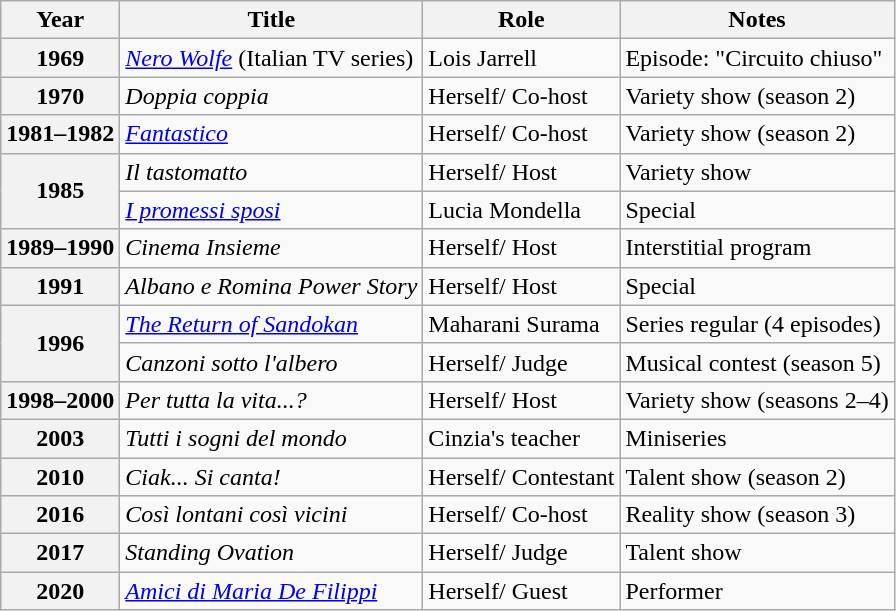<table class="wikitable plainrowheaders" style="text-align:left;">
<tr>
<th>Year</th>
<th>Title</th>
<th>Role</th>
<th>Notes</th>
</tr>
<tr>
<th scope="row">1969</th>
<td><em><a href='#'>Nero Wolfe</a></em> (Italian TV series)</td>
<td>Lois Jarrell</td>
<td>Episode: "Circuito chiuso"</td>
</tr>
<tr>
<th scope="row">1970</th>
<td><em>Doppia coppia</em></td>
<td>Herself/ Co-host</td>
<td>Variety show (season 2)</td>
</tr>
<tr>
<th scope="row">1981–1982</th>
<td><em><a href='#'>Fantastico</a></em></td>
<td>Herself/ Co-host</td>
<td>Variety show (season 2)</td>
</tr>
<tr>
<th scope="row" rowspan="2">1985</th>
<td><em>Il tastomatto</em></td>
<td>Herself/ Host</td>
<td>Variety show</td>
</tr>
<tr>
<td><em><a href='#'>I promessi sposi</a></em></td>
<td>Lucia Mondella</td>
<td>Special</td>
</tr>
<tr>
<th scope="row">1989–1990</th>
<td><em>Cinema Insieme</em></td>
<td>Herself/ Host</td>
<td>Interstitial program</td>
</tr>
<tr>
<th scope="row">1991</th>
<td><em>Albano e Romina Power Story</em></td>
<td>Herself/ Host</td>
<td>Special</td>
</tr>
<tr>
<th scope="row" rowspan="2">1996</th>
<td><em><a href='#'>The Return of Sandokan</a></em></td>
<td>Maharani Surama</td>
<td>Series regular (4 episodes)</td>
</tr>
<tr>
<td><em>Canzoni sotto l'albero</em></td>
<td>Herself/ Judge</td>
<td>Musical contest (season 5)</td>
</tr>
<tr>
<th scope="row">1998–2000</th>
<td><em>Per tutta la vita...?</em></td>
<td>Herself/ Host</td>
<td>Variety show (seasons 2–4)</td>
</tr>
<tr>
<th scope="row">2003</th>
<td><em>Tutti i sogni del mondo</em></td>
<td>Cinzia's teacher</td>
<td>Miniseries</td>
</tr>
<tr>
<th scope="row">2010</th>
<td><em>Ciak... Si canta!</em></td>
<td>Herself/ Contestant</td>
<td>Talent show (season 2)</td>
</tr>
<tr>
<th scope="row">2016</th>
<td><em>Così lontani così vicini</em></td>
<td>Herself/ Co-host</td>
<td>Reality show (season 3)</td>
</tr>
<tr>
<th scope="row">2017</th>
<td><em>Standing Ovation</em></td>
<td>Herself/ Judge</td>
<td>Talent show</td>
</tr>
<tr>
<th scope="row">2020</th>
<td><em><a href='#'>Amici di Maria De Filippi</a></em></td>
<td>Herself/ Guest</td>
<td>Performer</td>
</tr>
</table>
